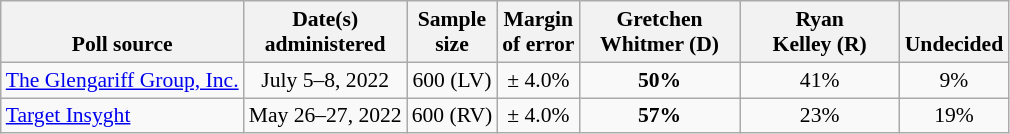<table class="wikitable" style="font-size:90%;text-align:center;">
<tr valign=bottom>
<th>Poll source</th>
<th>Date(s)<br>administered</th>
<th>Sample<br>size</th>
<th>Margin<br>of error</th>
<th style="width:100px;">Gretchen<br>Whitmer (D)</th>
<th style="width:100px;">Ryan<br>Kelley (R)</th>
<th>Undecided</th>
</tr>
<tr>
<td style="text-align:left;"><a href='#'>The Glengariff Group, Inc.</a></td>
<td>July 5–8, 2022</td>
<td>600 (LV)</td>
<td>± 4.0%</td>
<td><strong>50%</strong></td>
<td>41%</td>
<td>9%</td>
</tr>
<tr>
<td style="text-align:left;"><a href='#'>Target Insyght</a></td>
<td>May 26–27, 2022</td>
<td>600 (RV)</td>
<td>± 4.0%</td>
<td><strong>57%</strong></td>
<td>23%</td>
<td>19%</td>
</tr>
</table>
